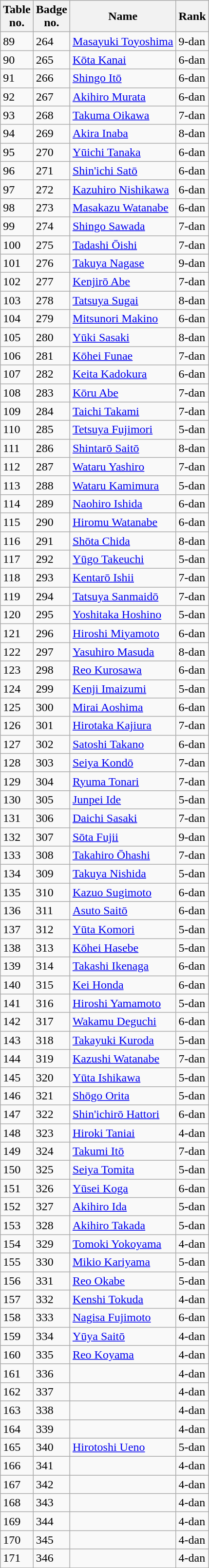<table class="wikitable" style="margin-right: 1.1em">
<tr>
<th>Table<br>no.</th>
<th>Badge<br>no.</th>
<th>Name</th>
<th>Rank</th>
</tr>
<tr>
<td>89</td>
<td>264</td>
<td><a href='#'>Masayuki Toyoshima</a></td>
<td>9-dan</td>
</tr>
<tr>
<td>90</td>
<td>265</td>
<td><a href='#'>Kōta Kanai</a></td>
<td>6-dan</td>
</tr>
<tr>
<td>91</td>
<td>266</td>
<td><a href='#'>Shingo Itō</a></td>
<td>6-dan</td>
</tr>
<tr>
<td>92</td>
<td>267</td>
<td><a href='#'>Akihiro Murata</a></td>
<td>6-dan</td>
</tr>
<tr>
<td>93</td>
<td>268</td>
<td><a href='#'>Takuma Oikawa</a></td>
<td>7-dan</td>
</tr>
<tr>
<td>94</td>
<td>269</td>
<td><a href='#'>Akira Inaba</a></td>
<td>8-dan</td>
</tr>
<tr>
<td>95</td>
<td>270</td>
<td><a href='#'>Yūichi Tanaka</a></td>
<td>6-dan</td>
</tr>
<tr>
<td>96</td>
<td>271</td>
<td><a href='#'>Shin'ichi Satō</a></td>
<td>6-dan</td>
</tr>
<tr>
<td>97</td>
<td>272</td>
<td><a href='#'>Kazuhiro Nishikawa</a></td>
<td>6-dan</td>
</tr>
<tr>
<td>98</td>
<td>273</td>
<td><a href='#'>Masakazu Watanabe</a></td>
<td>6-dan</td>
</tr>
<tr>
<td>99</td>
<td>274</td>
<td><a href='#'>Shingo Sawada</a></td>
<td>7-dan</td>
</tr>
<tr>
<td>100</td>
<td>275</td>
<td><a href='#'>Tadashi Ōishi</a></td>
<td>7-dan</td>
</tr>
<tr>
<td>101</td>
<td>276</td>
<td><a href='#'>Takuya Nagase</a></td>
<td>9-dan</td>
</tr>
<tr>
<td>102</td>
<td>277</td>
<td><a href='#'>Kenjirō Abe</a></td>
<td>7-dan</td>
</tr>
<tr>
<td>103</td>
<td>278</td>
<td><a href='#'>Tatsuya Sugai</a></td>
<td>8-dan</td>
</tr>
<tr>
<td>104</td>
<td>279</td>
<td><a href='#'>Mitsunori Makino</a></td>
<td>6-dan</td>
</tr>
<tr>
<td>105</td>
<td>280</td>
<td><a href='#'>Yūki Sasaki</a></td>
<td>8-dan</td>
</tr>
<tr>
<td>106</td>
<td>281</td>
<td><a href='#'>Kōhei Funae</a></td>
<td>7-dan</td>
</tr>
<tr>
<td>107</td>
<td>282</td>
<td><a href='#'>Keita Kadokura</a></td>
<td>6-dan</td>
</tr>
<tr>
<td>108</td>
<td>283</td>
<td><a href='#'>Kōru Abe</a></td>
<td>7-dan</td>
</tr>
<tr>
<td>109</td>
<td>284</td>
<td><a href='#'>Taichi Takami</a></td>
<td>7-dan</td>
</tr>
<tr>
<td>110</td>
<td>285</td>
<td><a href='#'>Tetsuya Fujimori</a></td>
<td>5-dan</td>
</tr>
<tr>
<td>111</td>
<td>286</td>
<td><a href='#'>Shintarō Saitō</a></td>
<td>8-dan</td>
</tr>
<tr>
<td>112</td>
<td>287</td>
<td><a href='#'>Wataru Yashiro</a></td>
<td>7-dan</td>
</tr>
<tr>
<td>113</td>
<td>288</td>
<td><a href='#'>Wataru Kamimura</a></td>
<td>5-dan</td>
</tr>
<tr>
<td>114</td>
<td>289</td>
<td><a href='#'>Naohiro Ishida</a></td>
<td>6-dan</td>
</tr>
<tr>
<td>115</td>
<td>290</td>
<td><a href='#'>Hiromu Watanabe</a></td>
<td>6-dan</td>
</tr>
<tr>
<td>116</td>
<td>291</td>
<td><a href='#'>Shōta Chida</a></td>
<td>8-dan</td>
</tr>
<tr>
<td>117</td>
<td>292</td>
<td><a href='#'>Yūgo Takeuchi</a></td>
<td>5-dan</td>
</tr>
<tr>
<td>118</td>
<td>293</td>
<td><a href='#'>Kentarō Ishii</a></td>
<td>7-dan</td>
</tr>
<tr>
<td>119</td>
<td>294</td>
<td><a href='#'>Tatsuya Sanmaidō</a></td>
<td>7-dan</td>
</tr>
<tr>
<td>120</td>
<td>295</td>
<td><a href='#'>Yoshitaka Hoshino</a></td>
<td>5-dan</td>
</tr>
<tr>
<td>121</td>
<td>296</td>
<td><a href='#'>Hiroshi Miyamoto</a></td>
<td>6-dan</td>
</tr>
<tr>
<td>122</td>
<td>297</td>
<td><a href='#'>Yasuhiro Masuda</a></td>
<td>8-dan</td>
</tr>
<tr>
<td>123</td>
<td>298</td>
<td><a href='#'>Reo Kurosawa</a></td>
<td>6-dan</td>
</tr>
<tr>
<td>124</td>
<td>299</td>
<td><a href='#'>Kenji Imaizumi</a></td>
<td>5-dan</td>
</tr>
<tr>
<td>125</td>
<td>300</td>
<td><a href='#'>Mirai Aoshima</a></td>
<td>6-dan</td>
</tr>
<tr>
<td>126</td>
<td>301</td>
<td><a href='#'>Hirotaka Kajiura</a></td>
<td>7-dan</td>
</tr>
<tr>
<td>127</td>
<td>302</td>
<td><a href='#'>Satoshi Takano</a></td>
<td>6-dan</td>
</tr>
<tr>
<td>128</td>
<td>303</td>
<td><a href='#'>Seiya Kondō</a></td>
<td>7-dan</td>
</tr>
<tr>
<td>129</td>
<td>304</td>
<td><a href='#'>Ryuma Tonari</a></td>
<td>7-dan</td>
</tr>
<tr>
<td>130</td>
<td>305</td>
<td><a href='#'>Junpei Ide</a></td>
<td>5-dan</td>
</tr>
<tr>
<td>131</td>
<td>306</td>
<td><a href='#'>Daichi Sasaki</a></td>
<td>7-dan</td>
</tr>
<tr>
<td>132</td>
<td>307</td>
<td><a href='#'>Sōta Fujii</a></td>
<td>9-dan</td>
</tr>
<tr>
<td>133</td>
<td>308</td>
<td><a href='#'>Takahiro Ōhashi</a></td>
<td>7-dan</td>
</tr>
<tr>
<td>134</td>
<td>309</td>
<td><a href='#'>Takuya Nishida</a></td>
<td>5-dan</td>
</tr>
<tr>
<td>135</td>
<td>310</td>
<td><a href='#'>Kazuo Sugimoto</a></td>
<td>6-dan</td>
</tr>
<tr>
<td>136</td>
<td>311</td>
<td><a href='#'>Asuto Saitō</a></td>
<td>6-dan</td>
</tr>
<tr>
<td>137</td>
<td>312</td>
<td><a href='#'>Yūta Komori</a></td>
<td>5-dan</td>
</tr>
<tr>
<td>138</td>
<td>313</td>
<td><a href='#'>Kōhei Hasebe</a></td>
<td>5-dan</td>
</tr>
<tr>
<td>139</td>
<td>314</td>
<td><a href='#'>Takashi Ikenaga</a></td>
<td>6-dan</td>
</tr>
<tr>
<td>140</td>
<td>315</td>
<td><a href='#'>Kei Honda</a></td>
<td>6-dan</td>
</tr>
<tr>
<td>141</td>
<td>316</td>
<td><a href='#'>Hiroshi Yamamoto</a></td>
<td>5-dan</td>
</tr>
<tr>
<td>142</td>
<td>317</td>
<td><a href='#'>Wakamu Deguchi</a></td>
<td>6-dan</td>
</tr>
<tr>
<td>143</td>
<td>318</td>
<td><a href='#'>Takayuki Kuroda</a></td>
<td>5-dan</td>
</tr>
<tr>
<td>144</td>
<td>319</td>
<td><a href='#'>Kazushi Watanabe</a></td>
<td>7-dan</td>
</tr>
<tr>
<td>145</td>
<td>320</td>
<td><a href='#'>Yūta Ishikawa</a></td>
<td>5-dan</td>
</tr>
<tr>
<td>146</td>
<td>321</td>
<td><a href='#'>Shōgo Orita</a></td>
<td>5-dan</td>
</tr>
<tr>
<td>147</td>
<td>322</td>
<td><a href='#'>Shin'ichirō Hattori</a></td>
<td>6-dan</td>
</tr>
<tr>
<td>148</td>
<td>323</td>
<td><a href='#'>Hiroki Taniai</a></td>
<td>4-dan</td>
</tr>
<tr>
<td>149</td>
<td>324</td>
<td><a href='#'>Takumi Itō</a></td>
<td>7-dan</td>
</tr>
<tr>
<td>150</td>
<td>325</td>
<td><a href='#'>Seiya Tomita</a></td>
<td>5-dan</td>
</tr>
<tr>
<td>151</td>
<td>326</td>
<td><a href='#'>Yūsei Koga</a></td>
<td>6-dan</td>
</tr>
<tr>
<td>152</td>
<td>327</td>
<td><a href='#'>Akihiro Ida</a></td>
<td>5-dan</td>
</tr>
<tr>
<td>153</td>
<td>328</td>
<td><a href='#'>Akihiro Takada</a></td>
<td>5-dan</td>
</tr>
<tr>
<td>154</td>
<td>329</td>
<td><a href='#'>Tomoki Yokoyama</a></td>
<td>4-dan</td>
</tr>
<tr>
<td>155</td>
<td>330</td>
<td><a href='#'>Mikio Kariyama</a></td>
<td>5-dan</td>
</tr>
<tr>
<td>156</td>
<td>331</td>
<td><a href='#'>Reo Okabe</a></td>
<td>5-dan</td>
</tr>
<tr>
<td>157</td>
<td>332</td>
<td><a href='#'>Kenshi Tokuda</a></td>
<td>4-dan</td>
</tr>
<tr>
<td>158</td>
<td>333</td>
<td><a href='#'>Nagisa Fujimoto</a></td>
<td>6-dan</td>
</tr>
<tr>
<td>159</td>
<td>334</td>
<td><a href='#'>Yūya Saitō</a></td>
<td>4-dan</td>
</tr>
<tr>
<td>160</td>
<td>335</td>
<td><a href='#'>Reo Koyama</a></td>
<td>4-dan</td>
</tr>
<tr>
<td>161</td>
<td>336</td>
<td></td>
<td>4-dan</td>
</tr>
<tr>
<td>162</td>
<td>337</td>
<td></td>
<td>4-dan</td>
</tr>
<tr>
<td>163</td>
<td>338</td>
<td></td>
<td>4-dan</td>
</tr>
<tr>
<td>164</td>
<td>339</td>
<td></td>
<td>4-dan</td>
</tr>
<tr>
<td>165</td>
<td>340</td>
<td><a href='#'>Hirotoshi Ueno</a></td>
<td>5-dan</td>
</tr>
<tr>
<td>166</td>
<td>341</td>
<td></td>
<td>4-dan</td>
</tr>
<tr>
<td>167</td>
<td>342</td>
<td></td>
<td>4-dan</td>
</tr>
<tr>
<td>168</td>
<td>343</td>
<td></td>
<td>4-dan</td>
</tr>
<tr>
<td>169</td>
<td>344</td>
<td></td>
<td>4-dan</td>
</tr>
<tr>
<td>170</td>
<td>345</td>
<td></td>
<td>4-dan</td>
</tr>
<tr>
<td>171</td>
<td>346</td>
<td></td>
<td>4-dan</td>
</tr>
</table>
